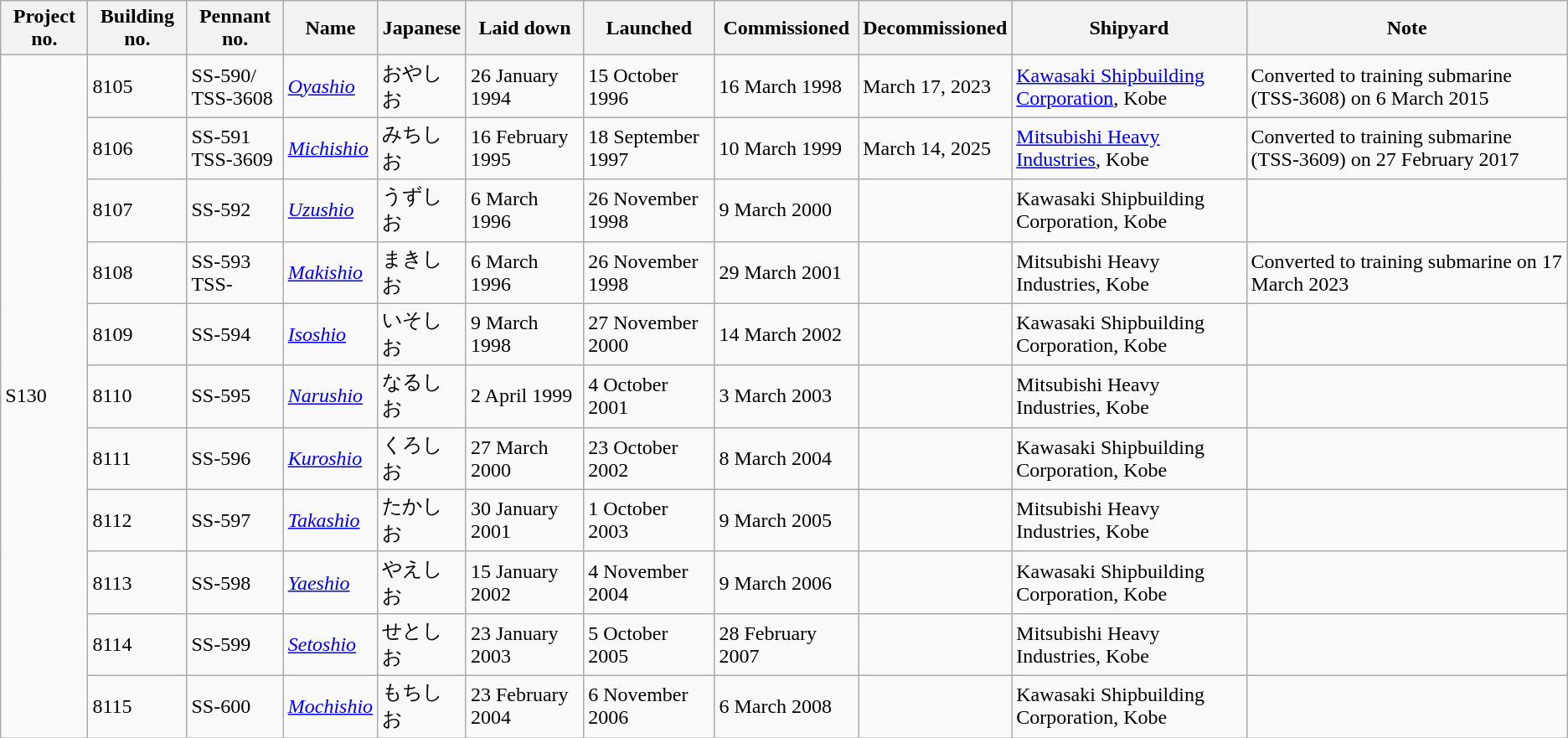<table class=wikitable>
<tr>
<th>Project no.</th>
<th>Building no.</th>
<th>Pennant no.</th>
<th>Name</th>
<th>Japanese</th>
<th>Laid down</th>
<th>Launched</th>
<th>Commissioned</th>
<th>Decommissioned</th>
<th>Shipyard</th>
<th>Note</th>
</tr>
<tr>
<td rowspan="11">S130</td>
<td>8105</td>
<td>SS-590/<br>TSS-3608</td>
<td><a href='#'><em>Oyashio</em></a></td>
<td>おやしお</td>
<td>26 January 1994</td>
<td>15 October 1996</td>
<td>16 March 1998</td>
<td>March 17, 2023</td>
<td><a href='#'>Kawasaki Shipbuilding Corporation</a>, Kobe</td>
<td>Converted to training submarine (TSS-3608) on 6 March 2015</td>
</tr>
<tr>
<td>8106</td>
<td>SS-591<br>TSS-3609</td>
<td><a href='#'><em>Michishio</em></a></td>
<td>みちしお</td>
<td>16 February 1995</td>
<td>18 September 1997</td>
<td>10 March 1999</td>
<td>March 14, 2025</td>
<td><a href='#'>Mitsubishi Heavy Industries</a>, Kobe</td>
<td>Converted to training submarine (TSS-3609) on 27 February 2017</td>
</tr>
<tr>
<td>8107</td>
<td>SS-592</td>
<td><a href='#'><em>Uzushio</em></a></td>
<td>うずしお</td>
<td>6 March 1996</td>
<td>26 November 1998</td>
<td>9 March 2000</td>
<td></td>
<td>Kawasaki Shipbuilding Corporation, Kobe</td>
<td></td>
</tr>
<tr>
<td>8108</td>
<td>SS-593<br>TSS-</td>
<td><a href='#'><em>Makishio</em></a></td>
<td>まきしお</td>
<td>6 March 1996</td>
<td>26 November 1998</td>
<td>29 March 2001</td>
<td></td>
<td>Mitsubishi Heavy Industries, Kobe</td>
<td>Converted to training submarine on 17 March 2023</td>
</tr>
<tr>
<td>8109</td>
<td>SS-594</td>
<td><a href='#'><em>Isoshio</em></a></td>
<td>いそしお</td>
<td>9 March 1998</td>
<td>27 November 2000</td>
<td>14 March 2002</td>
<td></td>
<td>Kawasaki Shipbuilding Corporation, Kobe</td>
<td></td>
</tr>
<tr>
<td>8110</td>
<td>SS-595</td>
<td><a href='#'><em>Narushio</em></a></td>
<td>なるしお</td>
<td>2 April 1999</td>
<td>4 October 2001</td>
<td>3 March 2003</td>
<td></td>
<td>Mitsubishi Heavy Industries, Kobe</td>
<td></td>
</tr>
<tr>
<td>8111</td>
<td>SS-596</td>
<td><a href='#'><em>Kuroshio</em></a></td>
<td>くろしお</td>
<td>27 March 2000</td>
<td>23 October 2002</td>
<td>8 March 2004</td>
<td></td>
<td>Kawasaki Shipbuilding Corporation, Kobe</td>
<td></td>
</tr>
<tr>
<td>8112</td>
<td>SS-597</td>
<td><a href='#'><em>Takashio</em></a></td>
<td>たかしお</td>
<td>30 January 2001</td>
<td>1 October 2003</td>
<td>9 March 2005</td>
<td></td>
<td>Mitsubishi Heavy Industries, Kobe</td>
<td></td>
</tr>
<tr>
<td>8113</td>
<td>SS-598</td>
<td><a href='#'><em>Yaeshio</em></a></td>
<td>やえしお</td>
<td>15 January 2002</td>
<td>4 November 2004</td>
<td>9 March 2006</td>
<td></td>
<td>Kawasaki Shipbuilding Corporation, Kobe</td>
<td></td>
</tr>
<tr>
<td>8114</td>
<td>SS-599</td>
<td><a href='#'><em>Setoshio</em></a></td>
<td>せとしお</td>
<td>23 January 2003</td>
<td>5 October 2005</td>
<td>28 February 2007</td>
<td></td>
<td>Mitsubishi Heavy Industries, Kobe</td>
<td></td>
</tr>
<tr>
<td>8115</td>
<td>SS-600</td>
<td><a href='#'><em>Mochishio</em></a></td>
<td>もちしお</td>
<td>23 February 2004</td>
<td>6 November 2006</td>
<td>6 March 2008</td>
<td></td>
<td>Kawasaki Shipbuilding Corporation, Kobe</td>
<td></td>
</tr>
</table>
